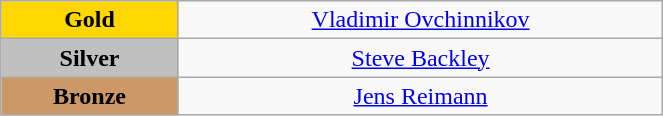<table class="wikitable" style="text-align:center; " width="35%">
<tr>
<td bgcolor="gold"><strong>Gold</strong></td>
<td><a href='#'>Vladimir Ovchinnikov</a><br>  <small><em></em></small></td>
</tr>
<tr>
<td bgcolor="silver"><strong>Silver</strong></td>
<td><a href='#'>Steve Backley</a><br>  <small><em></em></small></td>
</tr>
<tr>
<td bgcolor="CC9966"><strong>Bronze</strong></td>
<td><a href='#'>Jens Reimann</a><br>  <small><em></em></small></td>
</tr>
</table>
